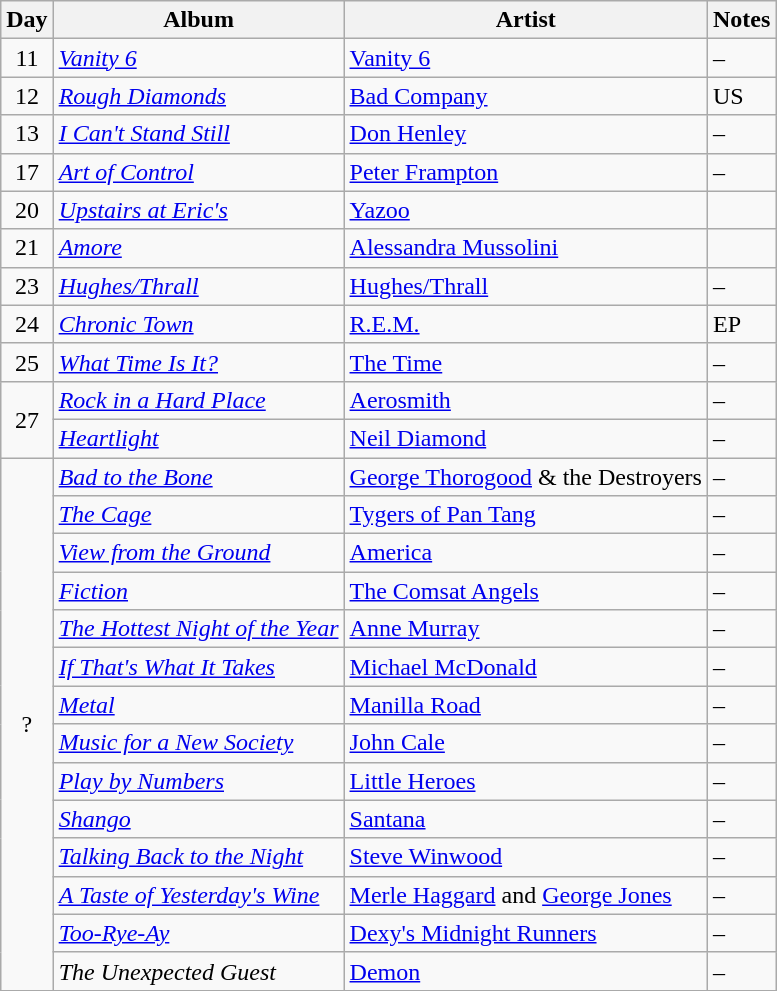<table class="wikitable">
<tr>
<th>Day</th>
<th>Album</th>
<th>Artist</th>
<th>Notes</th>
</tr>
<tr>
<td align="center" rowspan="1">11</td>
<td><em><a href='#'>Vanity 6</a></em></td>
<td><a href='#'>Vanity 6</a></td>
<td>–</td>
</tr>
<tr>
<td align="center" rowspan="1">12</td>
<td><em><a href='#'>Rough Diamonds</a></em></td>
<td><a href='#'>Bad Company</a></td>
<td>US</td>
</tr>
<tr>
<td align="center" rowspan="1">13</td>
<td><em><a href='#'>I Can't Stand Still</a></em></td>
<td><a href='#'>Don Henley</a></td>
<td>–</td>
</tr>
<tr>
<td align="center" rowspan="1">17</td>
<td><em><a href='#'>Art of Control</a></em></td>
<td><a href='#'>Peter Frampton</a></td>
<td>–</td>
</tr>
<tr>
<td align="center" rowspan="1">20</td>
<td><em><a href='#'>Upstairs at Eric's</a></em></td>
<td><a href='#'>Yazoo</a></td>
<td></td>
</tr>
<tr>
<td align="center" rowspan="1">21</td>
<td><em><a href='#'>Amore</a></em></td>
<td><a href='#'>Alessandra Mussolini</a></td>
<td></td>
</tr>
<tr>
<td align="center" rowspan="1">23</td>
<td><em><a href='#'>Hughes/Thrall</a></em></td>
<td><a href='#'>Hughes/Thrall</a></td>
<td>–</td>
</tr>
<tr>
<td align="center" rowspan="1">24</td>
<td><em><a href='#'>Chronic Town</a></em></td>
<td><a href='#'>R.E.M.</a></td>
<td>EP</td>
</tr>
<tr>
<td align="center" rowspan="1">25</td>
<td><em><a href='#'>What Time Is It?</a></em></td>
<td><a href='#'>The Time</a></td>
<td>–</td>
</tr>
<tr>
<td align="center" rowspan="2">27</td>
<td><em><a href='#'>Rock in a Hard Place</a></em></td>
<td><a href='#'>Aerosmith</a></td>
<td>–</td>
</tr>
<tr>
<td><em><a href='#'>Heartlight</a></em></td>
<td><a href='#'>Neil Diamond</a></td>
<td>–</td>
</tr>
<tr>
<td align="center" rowspan="15">?</td>
<td><em><a href='#'>Bad to the Bone</a></em></td>
<td><a href='#'>George Thorogood</a> & the Destroyers</td>
<td>–</td>
</tr>
<tr>
<td><em><a href='#'>The Cage</a></em></td>
<td><a href='#'>Tygers of Pan Tang</a></td>
<td>–</td>
</tr>
<tr>
<td><em><a href='#'>View from the Ground</a></em></td>
<td><a href='#'>America</a></td>
<td>–</td>
</tr>
<tr>
<td><em><a href='#'>Fiction</a></em></td>
<td><a href='#'>The Comsat Angels</a></td>
<td>–</td>
</tr>
<tr>
<td><em><a href='#'>The Hottest Night of the Year</a></em></td>
<td><a href='#'>Anne Murray</a></td>
<td>–</td>
</tr>
<tr>
<td><em><a href='#'>If That's What It Takes</a></em></td>
<td><a href='#'>Michael McDonald</a></td>
<td>–</td>
</tr>
<tr>
<td><em><a href='#'>Metal</a></em></td>
<td><a href='#'>Manilla Road</a></td>
<td>–</td>
</tr>
<tr>
<td><em><a href='#'>Music for a New Society</a></em></td>
<td><a href='#'>John Cale</a></td>
<td>–</td>
</tr>
<tr>
<td><em><a href='#'>Play by Numbers</a></em></td>
<td><a href='#'>Little Heroes</a></td>
<td>–</td>
</tr>
<tr>
<td><em><a href='#'>Shango</a></em></td>
<td><a href='#'>Santana</a></td>
<td>–</td>
</tr>
<tr>
<td><em><a href='#'>Talking Back to the Night</a></em></td>
<td><a href='#'>Steve Winwood</a></td>
<td>–</td>
</tr>
<tr>
<td><em><a href='#'>A Taste of Yesterday's Wine</a></em></td>
<td><a href='#'>Merle Haggard</a> and <a href='#'>George Jones</a></td>
<td>–</td>
</tr>
<tr>
<td><em><a href='#'>Too-Rye-Ay</a></em></td>
<td><a href='#'>Dexy's Midnight Runners</a></td>
<td>–</td>
</tr>
<tr>
<td><em>The Unexpected Guest</em></td>
<td><a href='#'>Demon</a></td>
<td>–</td>
</tr>
</table>
